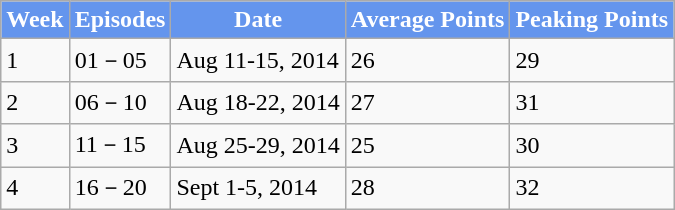<table class="wikitable">
<tr style="background:cornflowerblue; color:white" align="center">
<td><strong>Week</strong></td>
<td><strong>Episodes</strong></td>
<td><strong>Date</strong></td>
<td><strong>Average Points</strong></td>
<td><strong>Peaking Points</strong></td>
</tr>
<tr>
<td>1</td>
<td>01－05</td>
<td>Aug 11-15, 2014</td>
<td>26</td>
<td>29</td>
</tr>
<tr>
<td>2</td>
<td>06－10</td>
<td>Aug 18-22, 2014</td>
<td>27</td>
<td>31</td>
</tr>
<tr>
<td>3</td>
<td>11－15</td>
<td>Aug 25-29, 2014</td>
<td>25</td>
<td>30</td>
</tr>
<tr>
<td>4</td>
<td>16－20</td>
<td>Sept 1-5, 2014</td>
<td>28</td>
<td>32</td>
</tr>
</table>
